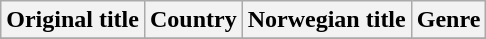<table class="wikitable">
<tr>
<th>Original title</th>
<th>Country</th>
<th>Norwegian title</th>
<th>Genre</th>
</tr>
<tr>
</tr>
</table>
